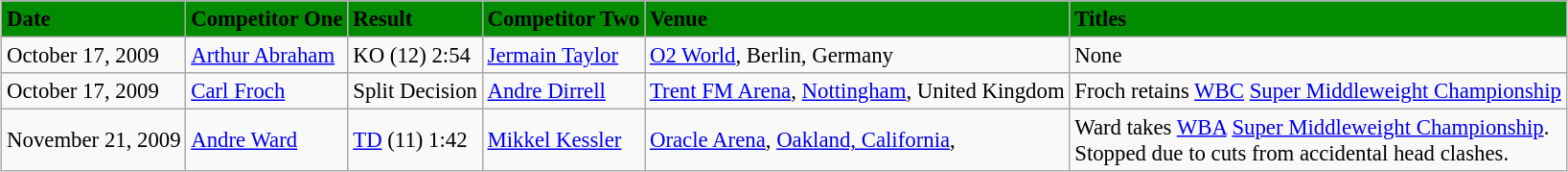<table class="wikitable" style="margin:0.5em auto; font-size:95%">
<tr style="background:#008b00;">
<td><strong>Date</strong></td>
<td><strong>Competitor One</strong></td>
<td><strong>Result</strong></td>
<td><strong>Competitor Two</strong></td>
<td><strong>Venue</strong></td>
<td><strong>Titles</strong></td>
</tr>
<tr>
<td>October 17, 2009</td>
<td><a href='#'>Arthur Abraham</a></td>
<td>KO (12) 2:54</td>
<td><a href='#'>Jermain Taylor</a></td>
<td><a href='#'>O2 World</a>, Berlin,  Germany</td>
<td>None</td>
</tr>
<tr>
<td>October 17, 2009</td>
<td><a href='#'>Carl Froch</a></td>
<td>Split Decision</td>
<td><a href='#'>Andre Dirrell</a></td>
<td><a href='#'>Trent FM Arena</a>, <a href='#'>Nottingham</a>,  United Kingdom</td>
<td>Froch retains <a href='#'>WBC</a> <a href='#'>Super Middleweight Championship</a></td>
</tr>
<tr>
<td>November 21, 2009</td>
<td><a href='#'>Andre Ward</a></td>
<td><a href='#'>TD</a> (11) 1:42</td>
<td><a href='#'>Mikkel Kessler</a></td>
<td><a href='#'>Oracle Arena</a>, <a href='#'>Oakland, California</a>, </td>
<td>Ward takes <a href='#'>WBA</a> <a href='#'>Super Middleweight Championship</a>.<br>Stopped due to cuts from accidental head clashes.</td>
</tr>
</table>
